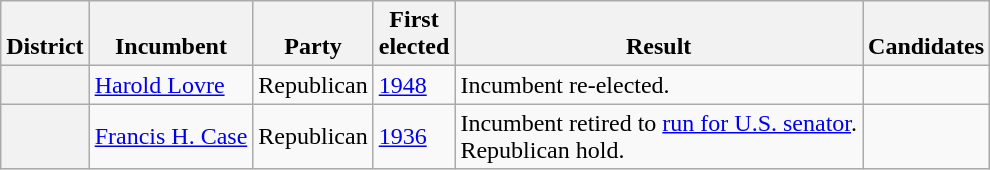<table class=wikitable>
<tr valign=bottom>
<th>District</th>
<th>Incumbent</th>
<th>Party</th>
<th>First<br>elected</th>
<th>Result</th>
<th>Candidates</th>
</tr>
<tr>
<th></th>
<td><a href='#'>Harold Lovre</a></td>
<td>Republican</td>
<td><a href='#'>1948</a></td>
<td>Incumbent re-elected.</td>
<td nowrap></td>
</tr>
<tr>
<th></th>
<td><a href='#'>Francis H. Case</a></td>
<td>Republican</td>
<td><a href='#'>1936</a></td>
<td>Incumbent retired to <a href='#'>run for U.S. senator</a>.<br>Republican hold.</td>
<td nowrap></td>
</tr>
</table>
